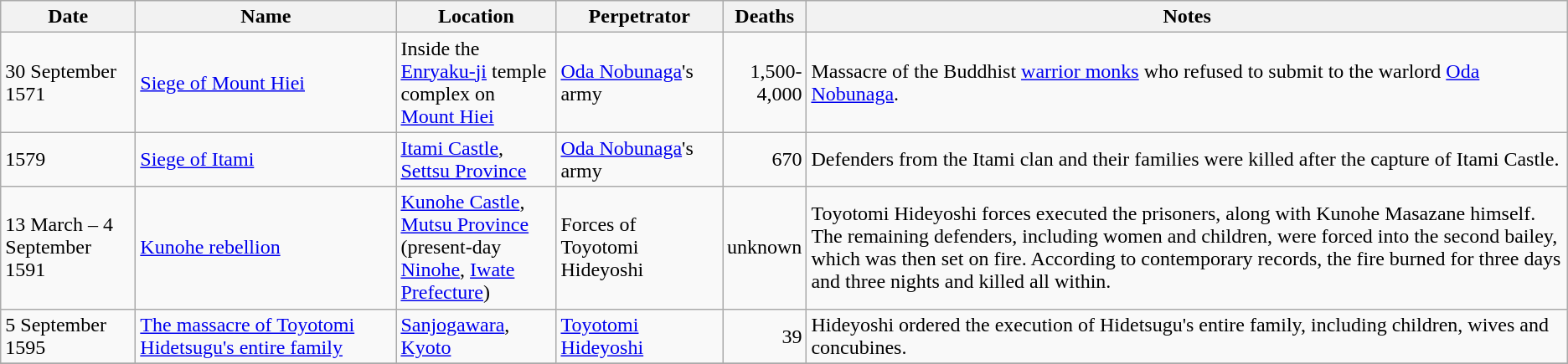<table class="wikitable sortable" style="font-size:100%;">
<tr>
<th scope="col" style="width:100px;">Date</th>
<th scope="col" style="width:200px;">Name</th>
<th scope="col" style="width:120px;">Location</th>
<th scope="col" style="width:125px;">Perpetrator</th>
<th scope="col" style="width:50px;" data-sort-type="number">Deaths</th>
<th scope="col" class="unsortable">Notes</th>
</tr>
<tr>
<td>30 September 1571</td>
<td><a href='#'>Siege of Mount Hiei</a></td>
<td>Inside the <a href='#'>Enryaku-ji</a> temple complex on <a href='#'>Mount Hiei</a></td>
<td><a href='#'>Oda Nobunaga</a>'s army</td>
<td style="text-align: right;">1,500-4,000</td>
<td>Massacre of the Buddhist <a href='#'>warrior monks</a> who refused to submit to the warlord <a href='#'>Oda Nobunaga</a>.</td>
</tr>
<tr>
<td>1579</td>
<td><a href='#'>Siege of Itami</a></td>
<td><a href='#'>Itami Castle</a>, <a href='#'>Settsu Province</a></td>
<td><a href='#'>Oda Nobunaga</a>'s army</td>
<td style="text-align: right;">670</td>
<td>Defenders from the Itami clan and their families were killed after the capture of Itami Castle.</td>
</tr>
<tr>
<td>13 March – 4 September 1591</td>
<td><a href='#'>Kunohe rebellion</a></td>
<td><a href='#'>Kunohe Castle</a>, <a href='#'>Mutsu Province</a> (present-day <a href='#'>Ninohe</a>, <a href='#'>Iwate Prefecture</a>)</td>
<td>Forces of Toyotomi Hideyoshi</td>
<td>unknown</td>
<td>Toyotomi Hideyoshi forces executed the prisoners, along with Kunohe Masazane himself. The remaining defenders, including women and children, were forced into the second bailey, which was then set on fire. According to contemporary records, the fire burned for three days and three nights and killed all within.</td>
</tr>
<tr>
<td>5 September 1595</td>
<td><a href='#'>The massacre of Toyotomi Hidetsugu's entire family</a></td>
<td><a href='#'>Sanjogawara</a>, <a href='#'>Kyoto</a></td>
<td><a href='#'>Toyotomi Hideyoshi</a></td>
<td style="text-align: right;">39</td>
<td>Hideyoshi ordered the execution of Hidetsugu's entire family, including children, wives and concubines.</td>
</tr>
<tr>
</tr>
</table>
